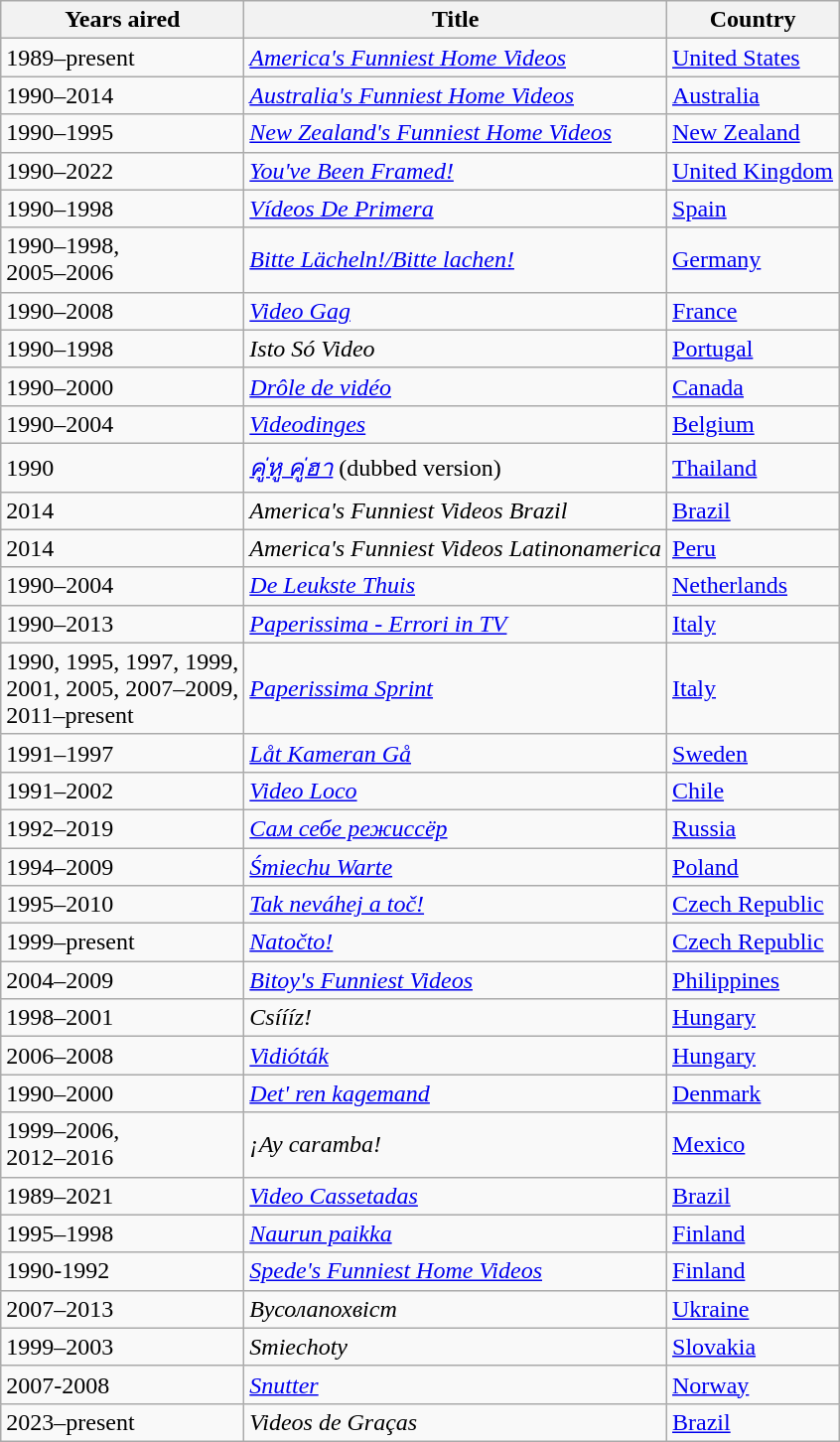<table class="wikitable">
<tr>
<th>Years aired</th>
<th>Title</th>
<th>Country</th>
</tr>
<tr>
<td>1989–present</td>
<td><em><a href='#'>America's Funniest Home Videos</a></em></td>
<td> <a href='#'>United States</a></td>
</tr>
<tr>
<td>1990–2014</td>
<td><em><a href='#'>Australia's Funniest Home Videos</a></em></td>
<td> <a href='#'>Australia</a></td>
</tr>
<tr>
<td>1990–1995</td>
<td><em><a href='#'>New Zealand's Funniest Home Videos</a></em></td>
<td> <a href='#'>New Zealand</a></td>
</tr>
<tr>
<td>1990–2022</td>
<td><em><a href='#'>You've Been Framed!</a></em></td>
<td> <a href='#'>United Kingdom</a></td>
</tr>
<tr>
<td>1990–1998</td>
<td><em><a href='#'>Vídeos De Primera</a></em></td>
<td> <a href='#'>Spain</a></td>
</tr>
<tr>
<td>1990–1998,<br>2005–2006</td>
<td><em><a href='#'>Bitte Lächeln!/Bitte lachen!</a></em></td>
<td> <a href='#'>Germany</a></td>
</tr>
<tr>
<td>1990–2008</td>
<td><em><a href='#'>Video Gag</a></em></td>
<td> <a href='#'>France</a></td>
</tr>
<tr>
<td>1990–1998</td>
<td><em>Isto Só Video</em></td>
<td> <a href='#'>Portugal</a></td>
</tr>
<tr>
<td>1990–2000</td>
<td><em><a href='#'>Drôle de vidéo</a></em></td>
<td> <a href='#'>Canada</a></td>
</tr>
<tr>
<td>1990–2004</td>
<td><em><a href='#'>Videodinges</a></em></td>
<td> <a href='#'>Belgium</a></td>
</tr>
<tr>
<td>1990</td>
<td><a href='#'><em>คู่หู คู่ฮา</em></a> (dubbed version)</td>
<td> <a href='#'>Thailand</a></td>
</tr>
<tr>
<td>2014</td>
<td><em>America's Funniest Videos Brazil</em></td>
<td> <a href='#'>Brazil</a></td>
</tr>
<tr>
<td>2014</td>
<td><em>America's Funniest Videos Latinonamerica</em></td>
<td> <a href='#'>Peru</a></td>
</tr>
<tr>
<td>1990–2004</td>
<td><em><a href='#'>De Leukste Thuis</a></em></td>
<td> <a href='#'>Netherlands</a></td>
</tr>
<tr>
<td>1990–2013</td>
<td><em><a href='#'>Paperissima - Errori in TV</a></em></td>
<td> <a href='#'>Italy</a></td>
</tr>
<tr>
<td>1990, 1995, 1997, 1999,<br>2001, 2005, 2007–2009,<br>2011–present</td>
<td><em><a href='#'>Paperissima Sprint</a></em></td>
<td> <a href='#'>Italy</a></td>
</tr>
<tr>
<td>1991–1997</td>
<td><em><a href='#'>Låt Kameran Gå</a></em></td>
<td> <a href='#'>Sweden</a></td>
</tr>
<tr>
<td>1991–2002</td>
<td><em><a href='#'>Video Loco</a></em></td>
<td> <a href='#'>Chile</a></td>
</tr>
<tr>
<td>1992–2019</td>
<td><em><a href='#'>Сам себе режиссёр</a></em></td>
<td> <a href='#'>Russia</a></td>
</tr>
<tr>
<td>1994–2009</td>
<td><em><a href='#'>Śmiechu Warte</a></em></td>
<td> <a href='#'>Poland</a></td>
</tr>
<tr>
<td>1995–2010</td>
<td><em><a href='#'>Tak neváhej a toč!</a></em></td>
<td> <a href='#'>Czech Republic</a></td>
</tr>
<tr>
<td>1999–present</td>
<td><em><a href='#'>Natočto!</a></em></td>
<td> <a href='#'>Czech Republic</a></td>
</tr>
<tr>
<td>2004–2009</td>
<td><em><a href='#'>Bitoy's Funniest Videos</a></em></td>
<td> <a href='#'>Philippines</a></td>
</tr>
<tr>
<td>1998–2001</td>
<td><em>Csíííz!</em></td>
<td> <a href='#'>Hungary</a></td>
</tr>
<tr>
<td>2006–2008</td>
<td><em><a href='#'>Vidióták</a></em></td>
<td> <a href='#'>Hungary</a></td>
</tr>
<tr>
<td>1990–2000</td>
<td><em><a href='#'>Det' ren kagemand</a></em></td>
<td> <a href='#'>Denmark</a></td>
</tr>
<tr>
<td>1999–2006,<br>2012–2016</td>
<td><em>¡Ay caramba!</em></td>
<td> <a href='#'>Mexico</a></td>
</tr>
<tr>
<td>1989–2021</td>
<td><em><a href='#'>Video Cassetadas</a></em></td>
<td> <a href='#'>Brazil</a></td>
</tr>
<tr>
<td>1995–1998</td>
<td><em><a href='#'>Naurun paikka</a></em></td>
<td> <a href='#'>Finland</a></td>
</tr>
<tr>
<td>1990-1992</td>
<td><em><a href='#'>Spede's Funniest Home Videos</a></em></td>
<td> <a href='#'>Finland</a></td>
</tr>
<tr>
<td>2007–2013</td>
<td><em>Вусолапохвіст</em></td>
<td> <a href='#'>Ukraine</a></td>
</tr>
<tr>
<td>1999–2003</td>
<td><em>Smiechoty</em></td>
<td> <a href='#'>Slovakia</a></td>
</tr>
<tr>
<td>2007-2008</td>
<td><em><a href='#'>Snutter</a></em></td>
<td> <a href='#'>Norway</a></td>
</tr>
<tr>
<td>2023–present</td>
<td><em>Videos de Graças</em></td>
<td> <a href='#'>Brazil</a></td>
</tr>
</table>
